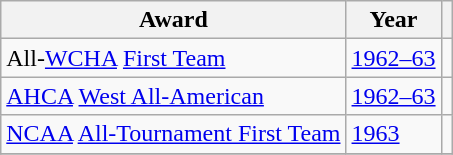<table class="wikitable">
<tr>
<th>Award</th>
<th>Year</th>
<th></th>
</tr>
<tr>
<td>All-<a href='#'>WCHA</a> <a href='#'>First Team</a></td>
<td><a href='#'>1962–63</a></td>
<td></td>
</tr>
<tr>
<td><a href='#'>AHCA</a> <a href='#'>West All-American</a></td>
<td><a href='#'>1962–63</a></td>
<td></td>
</tr>
<tr>
<td><a href='#'>NCAA</a> <a href='#'>All-Tournament First Team</a></td>
<td><a href='#'>1963</a></td>
<td></td>
</tr>
<tr>
</tr>
</table>
